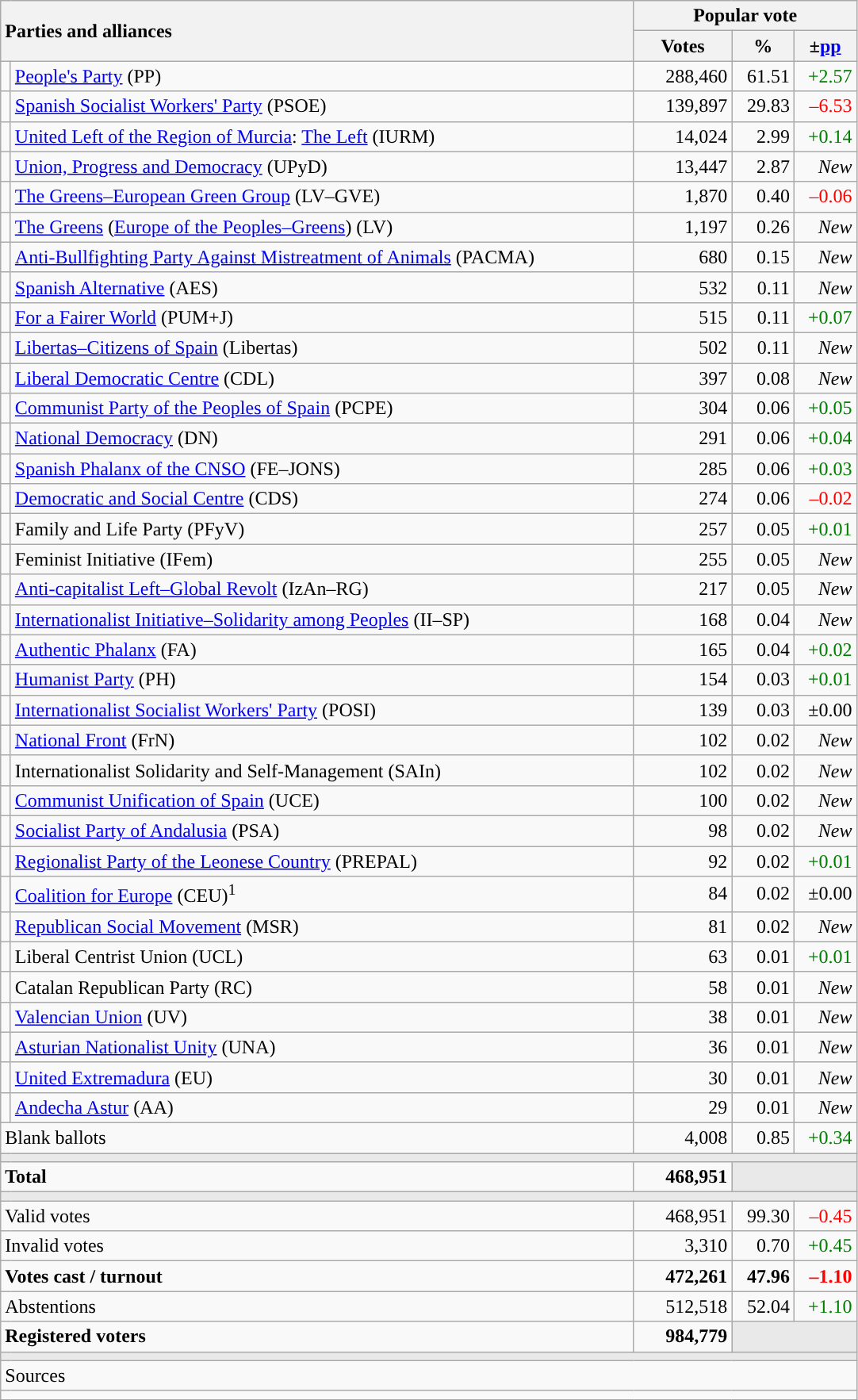<table class="wikitable" style="text-align:right">
<tr>
<th style="text-align:left;" rowspan="2" colspan="2" width="525">Parties and alliances</th>
<th colspan="3">Popular vote</th>
</tr>
<tr>
<th width="75">Votes</th>
<th width="45">%</th>
<th width="45">±<a href='#'>pp</a></th>
</tr>
<tr>
<td width="1" style="color:inherit;background:"></td>
<td align="left"><a href='#'>People's Party</a> (PP)</td>
<td>288,460</td>
<td>61.51</td>
<td style="color:green;">+2.57</td>
</tr>
<tr>
<td style="color:inherit;background:"></td>
<td align="left"><a href='#'>Spanish Socialist Workers' Party</a> (PSOE)</td>
<td>139,897</td>
<td>29.83</td>
<td style="color:red;">–6.53</td>
</tr>
<tr>
<td style="color:inherit;background:"></td>
<td align="left"><a href='#'>United Left of the Region of Murcia</a>: <a href='#'>The Left</a> (IURM)</td>
<td>14,024</td>
<td>2.99</td>
<td style="color:green;">+0.14</td>
</tr>
<tr>
<td style="color:inherit;background:"></td>
<td align="left"><a href='#'>Union, Progress and Democracy</a> (UPyD)</td>
<td>13,447</td>
<td>2.87</td>
<td><em>New</em></td>
</tr>
<tr>
<td style="color:inherit;background:"></td>
<td align="left"><a href='#'>The Greens–European Green Group</a> (LV–GVE)</td>
<td>1,870</td>
<td>0.40</td>
<td style="color:red;">–0.06</td>
</tr>
<tr>
<td style="color:inherit;background:"></td>
<td align="left"><a href='#'>The Greens</a> (<a href='#'>Europe of the Peoples–Greens</a>) (LV)</td>
<td>1,197</td>
<td>0.26</td>
<td><em>New</em></td>
</tr>
<tr>
<td style="color:inherit;background:"></td>
<td align="left"><a href='#'>Anti-Bullfighting Party Against Mistreatment of Animals</a> (PACMA)</td>
<td>680</td>
<td>0.15</td>
<td><em>New</em></td>
</tr>
<tr>
<td style="color:inherit;background:"></td>
<td align="left"><a href='#'>Spanish Alternative</a> (AES)</td>
<td>532</td>
<td>0.11</td>
<td><em>New</em></td>
</tr>
<tr>
<td style="color:inherit;background:"></td>
<td align="left"><a href='#'>For a Fairer World</a> (PUM+J)</td>
<td>515</td>
<td>0.11</td>
<td style="color:green;">+0.07</td>
</tr>
<tr>
<td style="color:inherit;background:"></td>
<td align="left"><a href='#'>Libertas–Citizens of Spain</a> (Libertas)</td>
<td>502</td>
<td>0.11</td>
<td><em>New</em></td>
</tr>
<tr>
<td style="color:inherit;background:"></td>
<td align="left"><a href='#'>Liberal Democratic Centre</a> (CDL)</td>
<td>397</td>
<td>0.08</td>
<td><em>New</em></td>
</tr>
<tr>
<td style="color:inherit;background:"></td>
<td align="left"><a href='#'>Communist Party of the Peoples of Spain</a> (PCPE)</td>
<td>304</td>
<td>0.06</td>
<td style="color:green;">+0.05</td>
</tr>
<tr>
<td style="color:inherit;background:"></td>
<td align="left"><a href='#'>National Democracy</a> (DN)</td>
<td>291</td>
<td>0.06</td>
<td style="color:green;">+0.04</td>
</tr>
<tr>
<td style="color:inherit;background:"></td>
<td align="left"><a href='#'>Spanish Phalanx of the CNSO</a> (FE–JONS)</td>
<td>285</td>
<td>0.06</td>
<td style="color:green;">+0.03</td>
</tr>
<tr>
<td style="color:inherit;background:"></td>
<td align="left"><a href='#'>Democratic and Social Centre</a> (CDS)</td>
<td>274</td>
<td>0.06</td>
<td style="color:red;">–0.02</td>
</tr>
<tr>
<td style="color:inherit;background:"></td>
<td align="left">Family and Life Party (PFyV)</td>
<td>257</td>
<td>0.05</td>
<td style="color:green;">+0.01</td>
</tr>
<tr>
<td style="color:inherit;background:"></td>
<td align="left">Feminist Initiative (IFem)</td>
<td>255</td>
<td>0.05</td>
<td><em>New</em></td>
</tr>
<tr>
<td style="color:inherit;background:"></td>
<td align="left"><a href='#'>Anti-capitalist Left–Global Revolt</a> (IzAn–RG)</td>
<td>217</td>
<td>0.05</td>
<td><em>New</em></td>
</tr>
<tr>
<td style="color:inherit;background:"></td>
<td align="left"><a href='#'>Internationalist Initiative–Solidarity among Peoples</a> (II–SP)</td>
<td>168</td>
<td>0.04</td>
<td><em>New</em></td>
</tr>
<tr>
<td style="color:inherit;background:"></td>
<td align="left"><a href='#'>Authentic Phalanx</a> (FA)</td>
<td>165</td>
<td>0.04</td>
<td style="color:green;">+0.02</td>
</tr>
<tr>
<td style="color:inherit;background:"></td>
<td align="left"><a href='#'>Humanist Party</a> (PH)</td>
<td>154</td>
<td>0.03</td>
<td style="color:green;">+0.01</td>
</tr>
<tr>
<td style="color:inherit;background:"></td>
<td align="left"><a href='#'>Internationalist Socialist Workers' Party</a> (POSI)</td>
<td>139</td>
<td>0.03</td>
<td>±0.00</td>
</tr>
<tr>
<td style="color:inherit;background:"></td>
<td align="left"><a href='#'>National Front</a> (FrN)</td>
<td>102</td>
<td>0.02</td>
<td><em>New</em></td>
</tr>
<tr>
<td style="color:inherit;background:"></td>
<td align="left">Internationalist Solidarity and Self-Management (SAIn)</td>
<td>102</td>
<td>0.02</td>
<td><em>New</em></td>
</tr>
<tr>
<td style="color:inherit;background:"></td>
<td align="left"><a href='#'>Communist Unification of Spain</a> (UCE)</td>
<td>100</td>
<td>0.02</td>
<td><em>New</em></td>
</tr>
<tr>
<td style="color:inherit;background:"></td>
<td align="left"><a href='#'>Socialist Party of Andalusia</a> (PSA)</td>
<td>98</td>
<td>0.02</td>
<td><em>New</em></td>
</tr>
<tr>
<td style="color:inherit;background:"></td>
<td align="left"><a href='#'>Regionalist Party of the Leonese Country</a> (PREPAL)</td>
<td>92</td>
<td>0.02</td>
<td style="color:green;">+0.01</td>
</tr>
<tr>
<td style="color:inherit;background:"></td>
<td align="left"><a href='#'>Coalition for Europe</a> (CEU)<sup>1</sup></td>
<td>84</td>
<td>0.02</td>
<td>±0.00</td>
</tr>
<tr>
<td style="color:inherit;background:"></td>
<td align="left"><a href='#'>Republican Social Movement</a> (MSR)</td>
<td>81</td>
<td>0.02</td>
<td><em>New</em></td>
</tr>
<tr>
<td style="color:inherit;background:"></td>
<td align="left">Liberal Centrist Union (UCL)</td>
<td>63</td>
<td>0.01</td>
<td style="color:green;">+0.01</td>
</tr>
<tr>
<td style="color:inherit;background:"></td>
<td align="left">Catalan Republican Party (RC)</td>
<td>58</td>
<td>0.01</td>
<td><em>New</em></td>
</tr>
<tr>
<td style="color:inherit;background:"></td>
<td align="left"><a href='#'>Valencian Union</a> (UV)</td>
<td>38</td>
<td>0.01</td>
<td><em>New</em></td>
</tr>
<tr>
<td style="color:inherit;background:"></td>
<td align="left"><a href='#'>Asturian Nationalist Unity</a> (UNA)</td>
<td>36</td>
<td>0.01</td>
<td><em>New</em></td>
</tr>
<tr>
<td style="color:inherit;background:"></td>
<td align="left"><a href='#'>United Extremadura</a> (EU)</td>
<td>30</td>
<td>0.01</td>
<td><em>New</em></td>
</tr>
<tr>
<td style="color:inherit;background:"></td>
<td align="left"><a href='#'>Andecha Astur</a> (AA)</td>
<td>29</td>
<td>0.01</td>
<td><em>New</em></td>
</tr>
<tr>
<td align="left" colspan="2">Blank ballots</td>
<td>4,008</td>
<td>0.85</td>
<td style="color:green;">+0.34</td>
</tr>
<tr>
<td colspan="5" bgcolor="#E9E9E9"></td>
</tr>
<tr style="font-weight:bold;">
<td align="left" colspan="2">Total</td>
<td>468,951</td>
<td bgcolor="#E9E9E9" colspan="2"></td>
</tr>
<tr>
<td colspan="5" bgcolor="#E9E9E9"></td>
</tr>
<tr>
<td align="left" colspan="2">Valid votes</td>
<td>468,951</td>
<td>99.30</td>
<td style="color:red;">–0.45</td>
</tr>
<tr>
<td align="left" colspan="2">Invalid votes</td>
<td>3,310</td>
<td>0.70</td>
<td style="color:green;">+0.45</td>
</tr>
<tr style="font-weight:bold;">
<td align="left" colspan="2">Votes cast / turnout</td>
<td>472,261</td>
<td>47.96</td>
<td style="color:red;">–1.10</td>
</tr>
<tr>
<td align="left" colspan="2">Abstentions</td>
<td>512,518</td>
<td>52.04</td>
<td style="color:green;">+1.10</td>
</tr>
<tr style="font-weight:bold;">
<td align="left" colspan="2">Registered voters</td>
<td>984,779</td>
<td bgcolor="#E9E9E9" colspan="2"></td>
</tr>
<tr>
<td colspan="5" bgcolor="#E9E9E9"></td>
</tr>
<tr>
<td align="left" colspan="5">Sources</td>
</tr>
<tr>
<td colspan="5" style="text-align:left; max-width:680px;"></td>
</tr>
</table>
